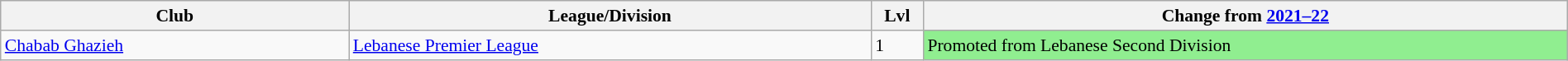<table class="wikitable sortable" width="100%" style="font-size:90%">
<tr>
<th width="20%">Club</th>
<th width="30%">League/Division</th>
<th width="3%">Lvl</th>
<th width="37%">Change from <a href='#'>2021–22</a></th>
</tr>
<tr>
<td><a href='#'>Chabab Ghazieh</a></td>
<td><a href='#'>Lebanese Premier League</a></td>
<td>1</td>
<td style="background:lightgreen">Promoted from Lebanese Second Division</td>
</tr>
</table>
